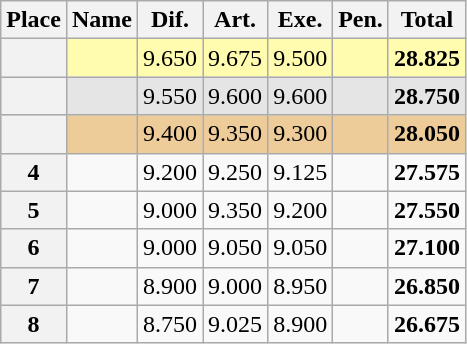<table class="wikitable sortable" style="text-align:center">
<tr>
<th scope=col>Place</th>
<th scope=col>Name</th>
<th scope=col>Dif.</th>
<th scope=col>Art.</th>
<th scope=col>Exe.</th>
<th scope=col>Pen.</th>
<th scope=col>Total</th>
</tr>
<tr bgcolor=fffcaf>
<th scope=row></th>
<td align=left></td>
<td>9.650</td>
<td>9.675</td>
<td>9.500</td>
<td></td>
<td><strong>28.825</strong></td>
</tr>
<tr bgcolor=e5e5e5>
<th scope=row></th>
<td align=left></td>
<td>9.550</td>
<td>9.600</td>
<td>9.600</td>
<td></td>
<td><strong>28.750</strong></td>
</tr>
<tr bgcolor=eecc99>
<th scope=row></th>
<td align=left></td>
<td>9.400</td>
<td>9.350</td>
<td>9.300</td>
<td></td>
<td><strong>28.050</strong></td>
</tr>
<tr>
<th scope=row><strong>4</strong></th>
<td align=left></td>
<td>9.200</td>
<td>9.250</td>
<td>9.125</td>
<td></td>
<td><strong>27.575</strong></td>
</tr>
<tr>
<th scope=row><strong>5</strong></th>
<td align=left></td>
<td>9.000</td>
<td>9.350</td>
<td>9.200</td>
<td></td>
<td><strong>27.550</strong></td>
</tr>
<tr>
<th scope=row><strong>6</strong></th>
<td align=left></td>
<td>9.000</td>
<td>9.050</td>
<td>9.050</td>
<td></td>
<td><strong>27.100</strong></td>
</tr>
<tr>
<th scope=row><strong>7</strong></th>
<td align=left></td>
<td>8.900</td>
<td>9.000</td>
<td>8.950</td>
<td></td>
<td><strong>26.850</strong></td>
</tr>
<tr>
<th scope=row><strong>8</strong></th>
<td align=left></td>
<td>8.750</td>
<td>9.025</td>
<td>8.900</td>
<td></td>
<td><strong>26.675</strong></td>
</tr>
</table>
